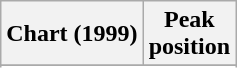<table class="wikitable plainrowheaders sortable">
<tr>
<th scope="col">Chart (1999)</th>
<th scope="col">Peak<br>position</th>
</tr>
<tr>
</tr>
<tr>
</tr>
<tr>
</tr>
</table>
